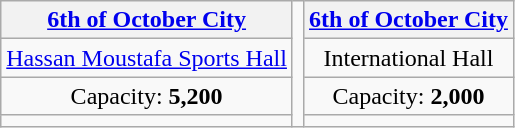<table class="wikitable" style="text-align:center">
<tr>
<th><a href='#'>6th of October City</a></th>
<td rowspan="4"></td>
<th><a href='#'>6th of October City</a></th>
</tr>
<tr>
<td><a href='#'>Hassan Moustafa Sports Hall</a></td>
<td>International Hall</td>
</tr>
<tr>
<td>Capacity: <strong>5,200</strong></td>
<td>Capacity: <strong>2,000</strong></td>
</tr>
<tr>
<td></td>
<td></td>
</tr>
</table>
